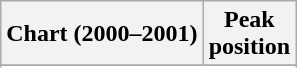<table class="wikitable sortable">
<tr>
<th>Chart (2000–2001)</th>
<th>Peak<br>position</th>
</tr>
<tr>
</tr>
<tr>
</tr>
<tr>
</tr>
</table>
